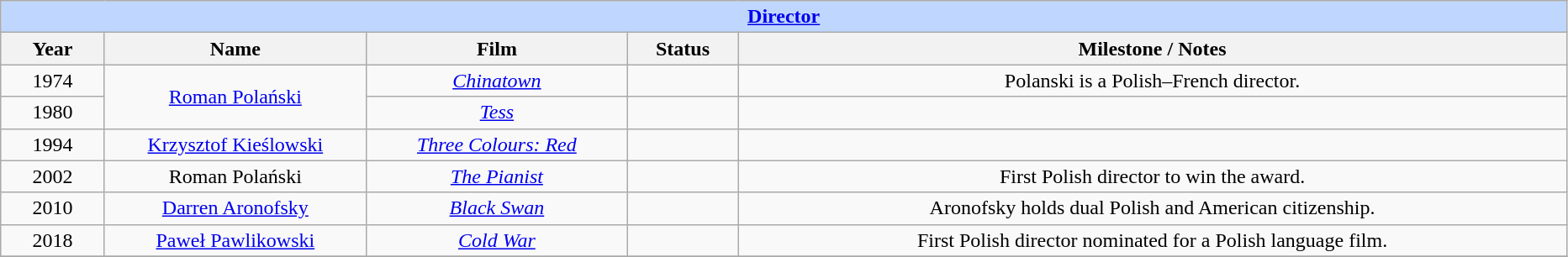<table class="wikitable" style="text-align: center">
<tr ---- bgcolor="#bfd7ff">
<td colspan=5 align=center><strong><a href='#'>Director</a></strong></td>
</tr>
<tr ---- bgcolor="#ebf5ff">
<th width="75">Year</th>
<th width="200">Name</th>
<th width="200">Film</th>
<th width="80">Status</th>
<th width="650">Milestone / Notes</th>
</tr>
<tr>
<td>1974</td>
<td rowspan="2"><a href='#'>Roman Polański</a></td>
<td><em><a href='#'>Chinatown</a></em></td>
<td></td>
<td>Polanski is a Polish–French director.</td>
</tr>
<tr>
<td>1980</td>
<td><em><a href='#'>Tess</a></em></td>
<td></td>
<td></td>
</tr>
<tr>
<td>1994</td>
<td><a href='#'>Krzysztof Kieślowski</a></td>
<td><em><a href='#'>Three Colours: Red</a></em></td>
<td></td>
<td></td>
</tr>
<tr>
<td>2002</td>
<td>Roman Polański</td>
<td><em><a href='#'>The Pianist</a></em></td>
<td></td>
<td>First Polish director to win the award.</td>
</tr>
<tr>
<td>2010</td>
<td><a href='#'>Darren Aronofsky</a></td>
<td><em><a href='#'>Black Swan</a></em></td>
<td></td>
<td>Aronofsky holds dual Polish and American citizenship.</td>
</tr>
<tr>
<td>2018</td>
<td><a href='#'>Paweł Pawlikowski</a></td>
<td><em><a href='#'>Cold War</a></em></td>
<td></td>
<td>First Polish director nominated for a Polish language film.</td>
</tr>
<tr>
</tr>
</table>
